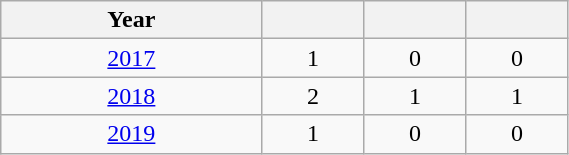<table class="wikitable" width=30% style="font-size:100%; text-align:center;">
<tr>
<th>Year</th>
<th></th>
<th></th>
<th></th>
</tr>
<tr>
<td><a href='#'>2017</a></td>
<td>1</td>
<td>0</td>
<td>0</td>
</tr>
<tr>
<td><a href='#'>2018</a></td>
<td>2</td>
<td>1</td>
<td>1</td>
</tr>
<tr>
<td><a href='#'>2019</a></td>
<td>1</td>
<td>0</td>
<td>0</td>
</tr>
</table>
